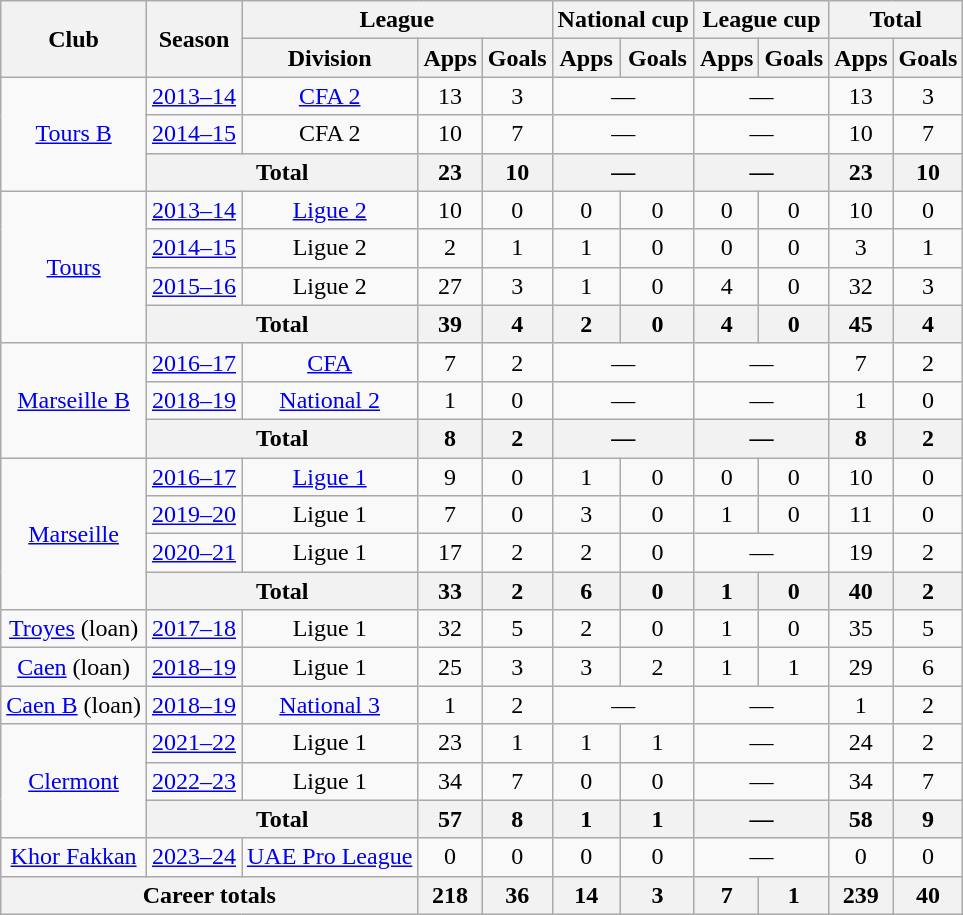<table class="wikitable" style="text-align:center">
<tr>
<th rowspan="2">Club</th>
<th rowspan="2">Season</th>
<th colspan="3">League</th>
<th colspan="2">National cup</th>
<th colspan="2">League cup</th>
<th colspan="2">Total</th>
</tr>
<tr>
<th>Division</th>
<th>Apps</th>
<th>Goals</th>
<th>Apps</th>
<th>Goals</th>
<th>Apps</th>
<th>Goals</th>
<th>Apps</th>
<th>Goals</th>
</tr>
<tr>
<td rowspan="3"><a href='#'>Tours B</a></td>
<td><a href='#'>2013–14</a></td>
<td><a href='#'>CFA 2</a></td>
<td>13</td>
<td>3</td>
<td colspan="2">—</td>
<td colspan="2">—</td>
<td>13</td>
<td>3</td>
</tr>
<tr>
<td><a href='#'>2014–15</a></td>
<td>CFA 2</td>
<td>10</td>
<td>7</td>
<td colspan="2">—</td>
<td colspan="2">—</td>
<td>10</td>
<td>7</td>
</tr>
<tr>
<th colspan="2">Total</th>
<th>23</th>
<th>10</th>
<th colspan="2">—</th>
<th colspan="2">—</th>
<th>23</th>
<th>10</th>
</tr>
<tr>
<td rowspan="4"><a href='#'>Tours</a></td>
<td><a href='#'>2013–14</a></td>
<td><a href='#'>Ligue 2</a></td>
<td>10</td>
<td>0</td>
<td>0</td>
<td>0</td>
<td>0</td>
<td>0</td>
<td>10</td>
<td>0</td>
</tr>
<tr>
<td><a href='#'>2014–15</a></td>
<td>Ligue 2</td>
<td>2</td>
<td>1</td>
<td>1</td>
<td>0</td>
<td>0</td>
<td>0</td>
<td>3</td>
<td>1</td>
</tr>
<tr>
<td><a href='#'>2015–16</a></td>
<td>Ligue 2</td>
<td>27</td>
<td>3</td>
<td>1</td>
<td>0</td>
<td>4</td>
<td>0</td>
<td>32</td>
<td>3</td>
</tr>
<tr>
<th colspan="2">Total</th>
<th>39</th>
<th>4</th>
<th>2</th>
<th>0</th>
<th>4</th>
<th>0</th>
<th>45</th>
<th>4</th>
</tr>
<tr>
<td rowspan="3"><a href='#'>Marseille B</a></td>
<td><a href='#'>2016–17</a></td>
<td><a href='#'>CFA</a></td>
<td>7</td>
<td>2</td>
<td colspan="2">—</td>
<td colspan="2">—</td>
<td>7</td>
<td>2</td>
</tr>
<tr>
<td><a href='#'>2018–19</a></td>
<td><a href='#'>National 2</a></td>
<td>1</td>
<td>0</td>
<td colspan="2">—</td>
<td colspan="2">—</td>
<td>1</td>
<td>0</td>
</tr>
<tr>
<th colspan="2">Total</th>
<th>8</th>
<th>2</th>
<th colspan="2">—</th>
<th colspan="2">—</th>
<th>8</th>
<th>2</th>
</tr>
<tr>
<td rowspan="4"><a href='#'>Marseille</a></td>
<td><a href='#'>2016–17</a></td>
<td><a href='#'>Ligue 1</a></td>
<td>9</td>
<td>0</td>
<td>1</td>
<td>0</td>
<td>0</td>
<td>0</td>
<td>10</td>
<td>0</td>
</tr>
<tr>
<td><a href='#'>2019–20</a></td>
<td>Ligue 1</td>
<td>7</td>
<td>0</td>
<td>3</td>
<td>0</td>
<td>1</td>
<td>0</td>
<td>11</td>
<td>0</td>
</tr>
<tr>
<td><a href='#'>2020–21</a></td>
<td>Ligue 1</td>
<td>17</td>
<td>2</td>
<td>2</td>
<td>0</td>
<td colspan="2">—</td>
<td>19</td>
<td>2</td>
</tr>
<tr>
<th colspan="2">Total</th>
<th>33</th>
<th>2</th>
<th>6</th>
<th>0</th>
<th>1</th>
<th>0</th>
<th>40</th>
<th>2</th>
</tr>
<tr>
<td><a href='#'>Troyes</a> (loan)</td>
<td><a href='#'>2017–18</a></td>
<td>Ligue 1</td>
<td>32</td>
<td>5</td>
<td>2</td>
<td>0</td>
<td>1</td>
<td>0</td>
<td>35</td>
<td>5</td>
</tr>
<tr>
<td><a href='#'>Caen</a> (loan)</td>
<td><a href='#'>2018–19</a></td>
<td>Ligue 1</td>
<td>25</td>
<td>3</td>
<td>3</td>
<td>2</td>
<td>1</td>
<td>1</td>
<td>29</td>
<td>6</td>
</tr>
<tr>
<td><a href='#'>Caen B</a> (loan)</td>
<td><a href='#'>2018–19</a></td>
<td><a href='#'>National 3</a></td>
<td>1</td>
<td>2</td>
<td colspan="2">—</td>
<td colspan="2">—</td>
<td>1</td>
<td>2</td>
</tr>
<tr>
<td rowspan="3"><a href='#'>Clermont</a></td>
<td><a href='#'>2021–22</a></td>
<td>Ligue 1</td>
<td>23</td>
<td>1</td>
<td>1</td>
<td>1</td>
<td colspan="2">—</td>
<td>24</td>
<td>2</td>
</tr>
<tr>
<td><a href='#'>2022–23</a></td>
<td>Ligue 1</td>
<td>34</td>
<td>7</td>
<td>0</td>
<td>0</td>
<td colspan="2">—</td>
<td>34</td>
<td>7</td>
</tr>
<tr>
<th colspan="2">Total</th>
<th>57</th>
<th>8</th>
<th>1</th>
<th>1</th>
<th colspan="2">—</th>
<th>58</th>
<th>9</th>
</tr>
<tr>
<td><a href='#'>Khor Fakkan</a></td>
<td><a href='#'>2023–24</a></td>
<td><a href='#'>UAE Pro League</a></td>
<td>0</td>
<td>0</td>
<td>0</td>
<td>0</td>
<td colspan="2">—</td>
<td>0</td>
<td>0</td>
</tr>
<tr>
<th colspan="3">Career totals</th>
<th>218</th>
<th>36</th>
<th>14</th>
<th>3</th>
<th>7</th>
<th>1</th>
<th>239</th>
<th>40</th>
</tr>
</table>
